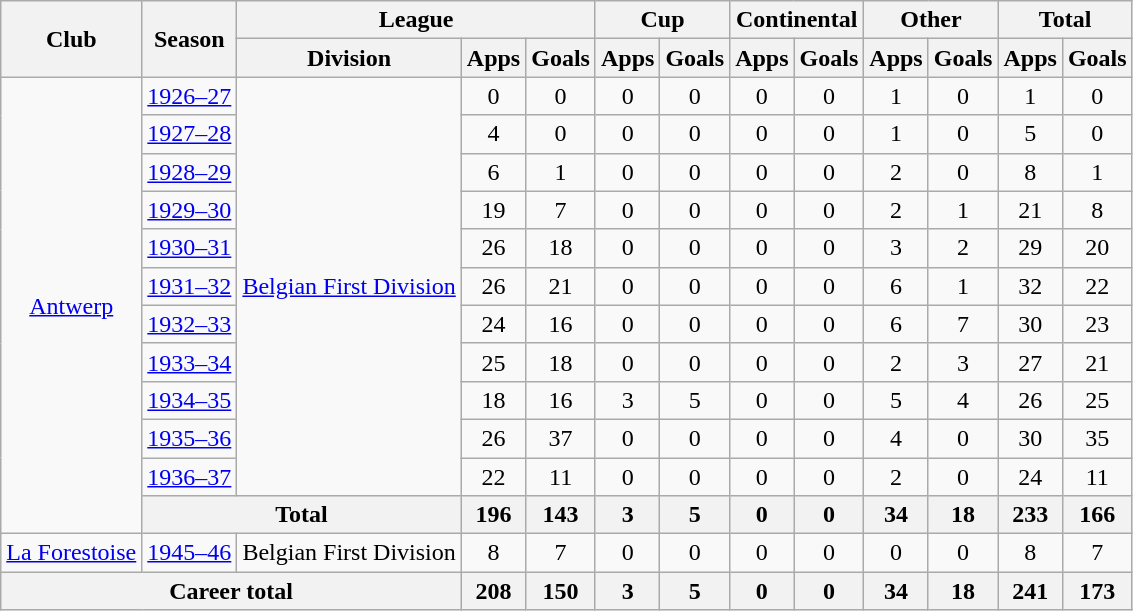<table class="wikitable" style="text-align:center">
<tr>
<th rowspan="2">Club</th>
<th rowspan="2">Season</th>
<th colspan="3">League</th>
<th colspan="2">Cup</th>
<th colspan="2">Continental</th>
<th colspan="2">Other</th>
<th colspan="2">Total</th>
</tr>
<tr>
<th>Division</th>
<th>Apps</th>
<th>Goals</th>
<th>Apps</th>
<th>Goals</th>
<th>Apps</th>
<th>Goals</th>
<th>Apps</th>
<th>Goals</th>
<th>Apps</th>
<th>Goals</th>
</tr>
<tr>
<td rowspan=12 align=center><a href='#'>Antwerp</a></td>
<td><a href='#'>1926–27</a></td>
<td rowspan=11><a href='#'>Belgian First Division</a></td>
<td>0</td>
<td>0</td>
<td>0</td>
<td>0</td>
<td>0</td>
<td>0</td>
<td>1</td>
<td>0</td>
<td>1</td>
<td>0</td>
</tr>
<tr>
<td><a href='#'>1927–28</a></td>
<td>4</td>
<td>0</td>
<td>0</td>
<td>0</td>
<td>0</td>
<td>0</td>
<td>1</td>
<td>0</td>
<td>5</td>
<td>0</td>
</tr>
<tr>
<td><a href='#'>1928–29</a></td>
<td>6</td>
<td>1</td>
<td>0</td>
<td>0</td>
<td>0</td>
<td>0</td>
<td>2</td>
<td>0</td>
<td>8</td>
<td>1</td>
</tr>
<tr>
<td><a href='#'>1929–30</a></td>
<td>19</td>
<td>7</td>
<td>0</td>
<td>0</td>
<td>0</td>
<td>0</td>
<td>2</td>
<td>1</td>
<td>21</td>
<td>8</td>
</tr>
<tr>
<td><a href='#'>1930–31</a></td>
<td>26</td>
<td>18</td>
<td>0</td>
<td>0</td>
<td>0</td>
<td>0</td>
<td>3</td>
<td>2</td>
<td>29</td>
<td>20</td>
</tr>
<tr>
<td><a href='#'>1931–32</a></td>
<td>26</td>
<td>21</td>
<td>0</td>
<td>0</td>
<td>0</td>
<td>0</td>
<td>6</td>
<td>1</td>
<td>32</td>
<td>22</td>
</tr>
<tr>
<td align=center><a href='#'>1932–33</a></td>
<td>24</td>
<td>16</td>
<td>0</td>
<td>0</td>
<td>0</td>
<td>0</td>
<td>6</td>
<td>7</td>
<td>30</td>
<td>23</td>
</tr>
<tr>
<td><a href='#'>1933–34</a></td>
<td>25</td>
<td>18</td>
<td>0</td>
<td>0</td>
<td>0</td>
<td>0</td>
<td>2</td>
<td>3</td>
<td>27</td>
<td>21</td>
</tr>
<tr>
<td><a href='#'>1934–35</a></td>
<td>18</td>
<td>16</td>
<td>3</td>
<td>5</td>
<td>0</td>
<td>0</td>
<td>5</td>
<td>4</td>
<td>26</td>
<td>25</td>
</tr>
<tr>
<td><a href='#'>1935–36</a></td>
<td>26</td>
<td>37</td>
<td>0</td>
<td>0</td>
<td>0</td>
<td>0</td>
<td>4</td>
<td>0</td>
<td>30</td>
<td>35</td>
</tr>
<tr>
<td><a href='#'>1936–37</a></td>
<td>22</td>
<td>11</td>
<td>0</td>
<td>0</td>
<td>0</td>
<td>0</td>
<td>2</td>
<td>0</td>
<td>24</td>
<td>11</td>
</tr>
<tr>
<th colspan=2>Total</th>
<th>196</th>
<th>143</th>
<th>3</th>
<th>5</th>
<th>0</th>
<th>0</th>
<th>34</th>
<th>18</th>
<th>233</th>
<th>166</th>
</tr>
<tr>
<td align=center><a href='#'>La Forestoise</a></td>
<td><a href='#'>1945–46</a></td>
<td>Belgian First Division</td>
<td>8</td>
<td>7</td>
<td>0</td>
<td>0</td>
<td>0</td>
<td>0</td>
<td>0</td>
<td>0</td>
<td>8</td>
<td>7</td>
</tr>
<tr>
<th colspan=3>Career total</th>
<th>208</th>
<th>150</th>
<th>3</th>
<th>5</th>
<th>0</th>
<th>0</th>
<th>34</th>
<th>18</th>
<th>241</th>
<th>173</th>
</tr>
</table>
